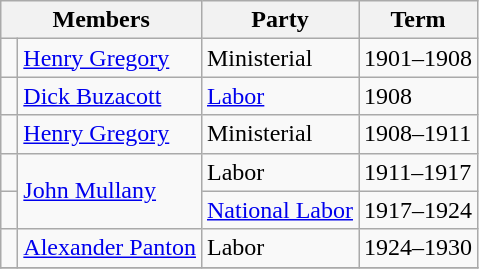<table class="wikitable">
<tr>
<th colspan="2">Members</th>
<th>Party</th>
<th>Term</th>
</tr>
<tr>
<td> </td>
<td><a href='#'>Henry Gregory</a></td>
<td>Ministerial</td>
<td>1901–1908</td>
</tr>
<tr>
<td> </td>
<td><a href='#'>Dick Buzacott</a></td>
<td><a href='#'>Labor</a></td>
<td>1908</td>
</tr>
<tr>
<td> </td>
<td><a href='#'>Henry Gregory</a></td>
<td>Ministerial</td>
<td>1908–1911</td>
</tr>
<tr>
<td> </td>
<td rowspan="2"><a href='#'>John Mullany</a></td>
<td>Labor</td>
<td>1911–1917</td>
</tr>
<tr>
<td> </td>
<td><a href='#'>National Labor</a></td>
<td>1917–1924</td>
</tr>
<tr>
<td> </td>
<td><a href='#'>Alexander Panton</a></td>
<td>Labor</td>
<td>1924–1930</td>
</tr>
<tr>
</tr>
</table>
